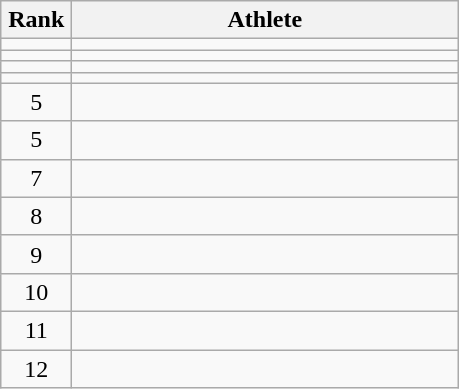<table class="wikitable" style="text-align: center;">
<tr>
<th width=40>Rank</th>
<th width=250>Athlete</th>
</tr>
<tr>
<td></td>
<td align="left"></td>
</tr>
<tr>
<td></td>
<td align="left"></td>
</tr>
<tr>
<td></td>
<td align="left"></td>
</tr>
<tr>
<td></td>
<td align="left"></td>
</tr>
<tr>
<td>5</td>
<td align="left"></td>
</tr>
<tr>
<td>5</td>
<td align="left"></td>
</tr>
<tr>
<td>7</td>
<td align="left"></td>
</tr>
<tr>
<td>8</td>
<td align="left"></td>
</tr>
<tr>
<td>9</td>
<td align="left"></td>
</tr>
<tr>
<td>10</td>
<td align="left"></td>
</tr>
<tr>
<td>11</td>
<td align="left"></td>
</tr>
<tr>
<td>12</td>
<td align="left"></td>
</tr>
</table>
